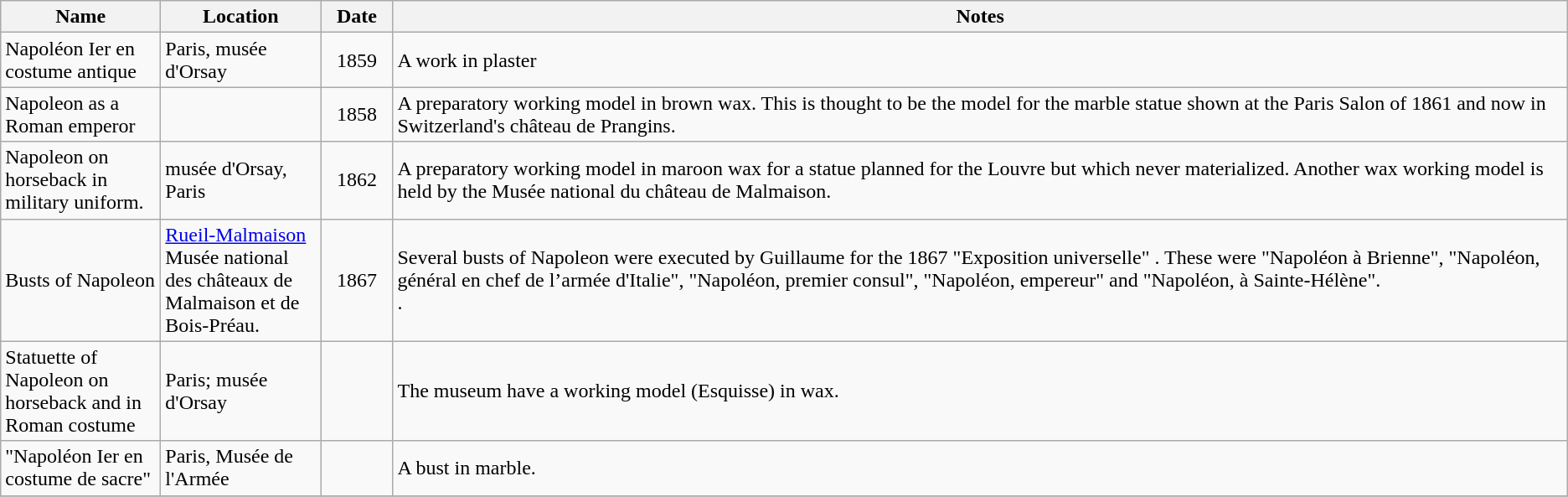<table class="wikitable sortable plainrowheaders">
<tr>
<th style="width:120px">Name</th>
<th style="width:120px">Location</th>
<th style="width:50px">Date</th>
<th class="unsortable">Notes</th>
</tr>
<tr>
<td>Napoléon Ier en costume antique</td>
<td>Paris, musée d'Orsay</td>
<td align="center">1859</td>
<td>A work in plaster<br></td>
</tr>
<tr>
<td>Napoleon as a Roman emperor</td>
<td></td>
<td align="center">1858</td>
<td>A preparatory working model in brown wax. This is thought to be the model for the marble statue shown at the Paris Salon of 1861 and now in Switzerland's château de Prangins.<br></td>
</tr>
<tr>
<td>Napoleon on horseback in military uniform.</td>
<td>musée d'Orsay, Paris</td>
<td align="center">1862</td>
<td>A preparatory working model in maroon wax for a statue planned for the Louvre but which never materialized. Another wax working model is held by the Musée national du château de Malmaison.<br></td>
</tr>
<tr>
<td>Busts of Napoleon</td>
<td><a href='#'>Rueil-Malmaison</a> Musée national des châteaux de Malmaison et de Bois-Préau.</td>
<td align="center">1867</td>
<td>Several busts of Napoleon were executed by Guillaume for the 1867 "Exposition universelle" . These were "Napoléon à Brienne", "Napoléon, général en chef de l’armée d'Italie", "Napoléon, premier consul", "Napoléon, empereur" and "Napoléon, à Sainte-Hélène".<br>
.


</td>
</tr>
<tr>
<td>Statuette of Napoleon on horseback and in Roman costume</td>
<td>Paris; musée d'Orsay</td>
<td align="center"></td>
<td>The museum have a working model (Esquisse) in wax.</td>
</tr>
<tr>
<td>"Napoléon Ier en costume de sacre"</td>
<td>Paris, Musée de l'Armée</td>
<td align="center"></td>
<td>A bust in marble.</td>
</tr>
<tr>
</tr>
</table>
